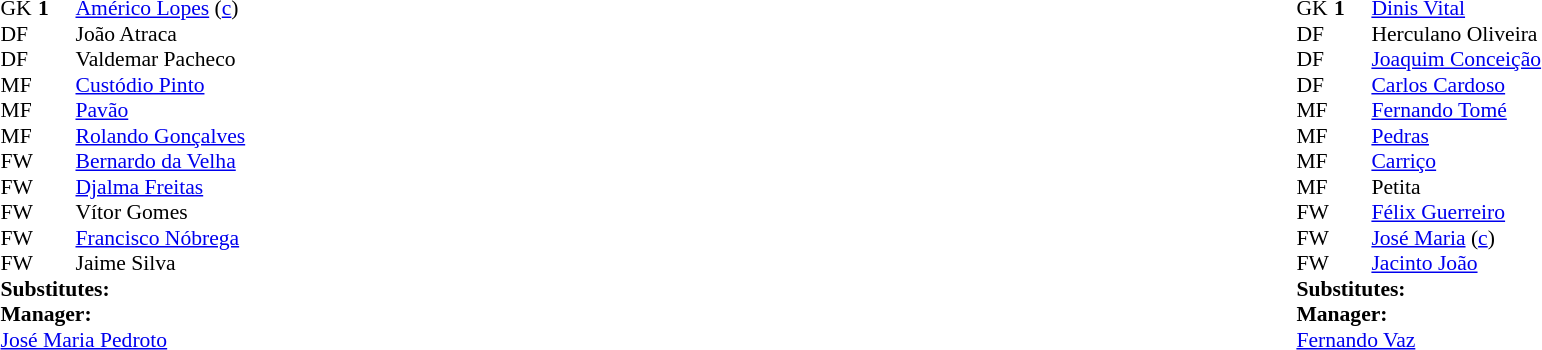<table width="100%">
<tr>
<td valign="top" width="50%"><br><table style="font-size: 90%" cellspacing="0" cellpadding="0">
<tr>
<td colspan="4"></td>
</tr>
<tr>
<th width=25></th>
<th width=25></th>
</tr>
<tr>
<td>GK</td>
<td><strong>1</strong></td>
<td> <a href='#'>Américo Lopes</a> (<a href='#'>c</a>)</td>
</tr>
<tr>
<td>DF</td>
<td></td>
<td> João Atraca</td>
</tr>
<tr>
<td>DF</td>
<td></td>
<td> Valdemar Pacheco</td>
</tr>
<tr>
<td>MF</td>
<td></td>
<td> <a href='#'>Custódio Pinto</a></td>
</tr>
<tr>
<td>MF</td>
<td></td>
<td> <a href='#'>Pavão</a></td>
</tr>
<tr>
<td>MF</td>
<td></td>
<td> <a href='#'>Rolando Gonçalves</a></td>
</tr>
<tr>
<td>FW</td>
<td></td>
<td> <a href='#'>Bernardo da Velha</a></td>
</tr>
<tr>
<td>FW</td>
<td></td>
<td> <a href='#'>Djalma Freitas</a></td>
</tr>
<tr>
<td>FW</td>
<td></td>
<td> Vítor Gomes</td>
</tr>
<tr>
<td>FW</td>
<td></td>
<td> <a href='#'>Francisco Nóbrega</a></td>
</tr>
<tr>
<td>FW</td>
<td></td>
<td> Jaime Silva</td>
</tr>
<tr>
<td colspan=3><strong>Substitutes:</strong></td>
</tr>
<tr>
<td colspan=3><strong>Manager:</strong></td>
</tr>
<tr>
<td colspan=4> <a href='#'>José Maria Pedroto</a></td>
</tr>
</table>
</td>
<td valign="top"></td>
<td valign="top" width="50%"><br><table style="font-size: 90%" cellspacing="0" cellpadding="0" align=center>
<tr>
<td colspan="4"></td>
</tr>
<tr>
<th width=25></th>
<th width=25></th>
</tr>
<tr>
<td>GK</td>
<td><strong>1</strong></td>
<td> <a href='#'>Dinis Vital</a></td>
</tr>
<tr>
<td>DF</td>
<td></td>
<td> Herculano Oliveira</td>
</tr>
<tr>
<td>DF</td>
<td></td>
<td> <a href='#'>Joaquim Conceição</a></td>
</tr>
<tr>
<td>DF</td>
<td></td>
<td> <a href='#'>Carlos Cardoso</a></td>
</tr>
<tr>
<td>MF</td>
<td></td>
<td> <a href='#'>Fernando Tomé</a></td>
</tr>
<tr>
<td>MF</td>
<td></td>
<td> <a href='#'>Pedras</a></td>
</tr>
<tr>
<td>MF</td>
<td></td>
<td> <a href='#'>Carriço</a></td>
</tr>
<tr>
<td>MF</td>
<td></td>
<td> Petita</td>
</tr>
<tr>
<td>FW</td>
<td></td>
<td> <a href='#'>Félix Guerreiro</a></td>
</tr>
<tr>
<td>FW</td>
<td></td>
<td> <a href='#'>José Maria</a> (<a href='#'>c</a>)</td>
</tr>
<tr>
<td>FW</td>
<td></td>
<td> <a href='#'>Jacinto João</a></td>
</tr>
<tr>
<td colspan=3><strong>Substitutes:</strong></td>
</tr>
<tr>
<td colspan=3><strong>Manager:</strong></td>
</tr>
<tr>
<td colspan=4> <a href='#'>Fernando Vaz</a></td>
</tr>
</table>
</td>
</tr>
</table>
